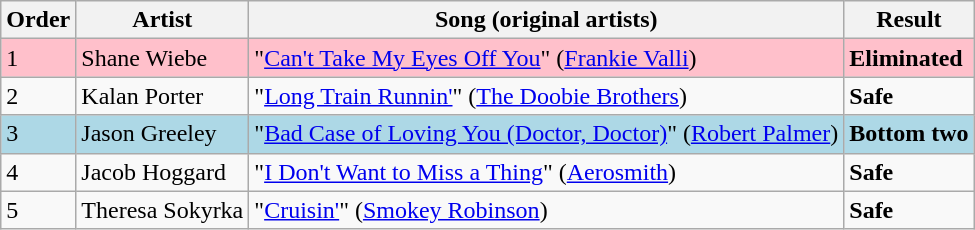<table class=wikitable>
<tr>
<th>Order</th>
<th>Artist</th>
<th>Song (original artists)</th>
<th>Result</th>
</tr>
<tr style="background:pink;">
<td>1</td>
<td>Shane Wiebe</td>
<td>"<a href='#'>Can't Take My Eyes Off You</a>" (<a href='#'>Frankie Valli</a>)</td>
<td><strong>Eliminated</strong></td>
</tr>
<tr>
<td>2</td>
<td>Kalan Porter</td>
<td>"<a href='#'>Long Train Runnin'</a>" (<a href='#'>The Doobie Brothers</a>)</td>
<td><strong>Safe</strong></td>
</tr>
<tr style="background:lightblue;">
<td>3</td>
<td>Jason Greeley</td>
<td>"<a href='#'>Bad Case of Loving You (Doctor, Doctor)</a>" (<a href='#'>Robert Palmer</a>)</td>
<td><strong>Bottom two</strong></td>
</tr>
<tr>
<td>4</td>
<td>Jacob Hoggard</td>
<td>"<a href='#'>I Don't Want to Miss a Thing</a>" (<a href='#'>Aerosmith</a>)</td>
<td><strong>Safe</strong></td>
</tr>
<tr>
<td>5</td>
<td>Theresa Sokyrka</td>
<td>"<a href='#'>Cruisin'</a>" (<a href='#'>Smokey Robinson</a>)</td>
<td><strong>Safe</strong></td>
</tr>
</table>
